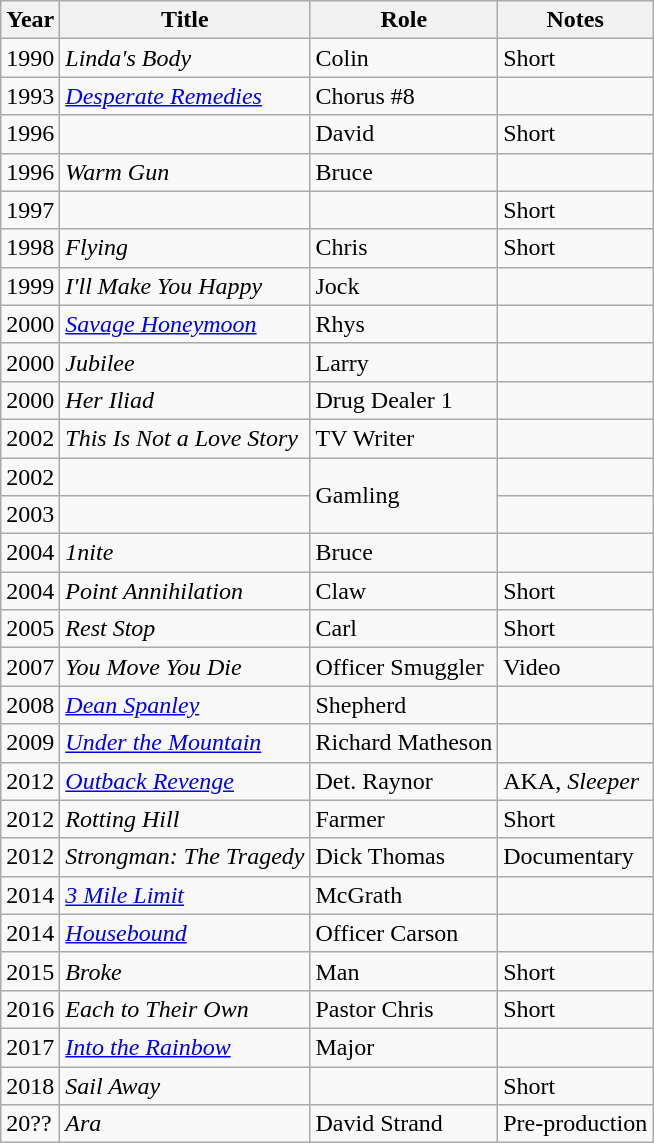<table class="wikitable sortable">
<tr>
<th>Year</th>
<th>Title</th>
<th>Role</th>
<th class="unsortable">Notes</th>
</tr>
<tr>
<td>1990</td>
<td><em>Linda's Body</em></td>
<td>Colin</td>
<td>Short</td>
</tr>
<tr>
<td>1993</td>
<td><em><a href='#'>Desperate Remedies</a></em></td>
<td>Chorus #8</td>
<td></td>
</tr>
<tr>
<td>1996</td>
<td><em></em></td>
<td>David</td>
<td>Short</td>
</tr>
<tr>
<td>1996</td>
<td><em>Warm Gun</em></td>
<td>Bruce</td>
<td></td>
</tr>
<tr>
<td>1997</td>
<td><em></em></td>
<td></td>
<td>Short</td>
</tr>
<tr>
<td>1998</td>
<td><em>Flying</em></td>
<td>Chris</td>
<td>Short</td>
</tr>
<tr>
<td>1999</td>
<td><em>I'll Make You Happy</em></td>
<td>Jock</td>
<td></td>
</tr>
<tr>
<td>2000</td>
<td><em><a href='#'>Savage Honeymoon</a></em></td>
<td>Rhys</td>
<td></td>
</tr>
<tr>
<td>2000</td>
<td><em>Jubilee</em></td>
<td>Larry</td>
<td></td>
</tr>
<tr>
<td>2000</td>
<td><em>Her Iliad</em></td>
<td>Drug Dealer 1</td>
<td></td>
</tr>
<tr>
<td>2002</td>
<td><em>This Is Not a Love Story</em></td>
<td>TV Writer</td>
<td></td>
</tr>
<tr>
<td>2002</td>
<td><em></em></td>
<td rowspan="2">Gamling</td>
<td></td>
</tr>
<tr>
<td>2003</td>
<td><em></em></td>
<td></td>
</tr>
<tr>
<td>2004</td>
<td><em>1nite</em></td>
<td>Bruce</td>
<td></td>
</tr>
<tr>
<td>2004</td>
<td><em>Point Annihilation</em></td>
<td>Claw</td>
<td>Short</td>
</tr>
<tr>
<td>2005</td>
<td><em>Rest Stop</em></td>
<td>Carl</td>
<td>Short</td>
</tr>
<tr>
<td>2007</td>
<td><em>You Move You Die</em></td>
<td>Officer Smuggler</td>
<td>Video</td>
</tr>
<tr>
<td>2008</td>
<td><em><a href='#'>Dean Spanley</a></em></td>
<td>Shepherd</td>
<td></td>
</tr>
<tr>
<td>2009</td>
<td><em><a href='#'>Under the Mountain</a></em></td>
<td>Richard Matheson</td>
<td></td>
</tr>
<tr>
<td>2012</td>
<td><em><a href='#'>Outback Revenge</a></em></td>
<td>Det. Raynor</td>
<td>AKA, <em>Sleeper</em></td>
</tr>
<tr>
<td>2012</td>
<td><em>Rotting Hill</em></td>
<td>Farmer</td>
<td>Short</td>
</tr>
<tr>
<td>2012</td>
<td><em>Strongman: The Tragedy</em></td>
<td>Dick Thomas</td>
<td>Documentary</td>
</tr>
<tr>
<td>2014</td>
<td><em><a href='#'>3 Mile Limit</a></em></td>
<td>McGrath</td>
<td></td>
</tr>
<tr>
<td>2014</td>
<td><em><a href='#'>Housebound</a></em></td>
<td>Officer Carson</td>
<td></td>
</tr>
<tr>
<td>2015</td>
<td><em>Broke</em></td>
<td>Man</td>
<td>Short</td>
</tr>
<tr>
<td>2016</td>
<td><em>Each to Their Own</em></td>
<td>Pastor Chris</td>
<td>Short</td>
</tr>
<tr>
<td>2017</td>
<td><em><a href='#'>Into the Rainbow</a></em></td>
<td>Major</td>
<td></td>
</tr>
<tr>
<td>2018</td>
<td><em>Sail Away</em></td>
<td></td>
<td>Short</td>
</tr>
<tr>
<td>20??</td>
<td><em>Ara</em></td>
<td>David Strand</td>
<td>Pre-production</td>
</tr>
</table>
